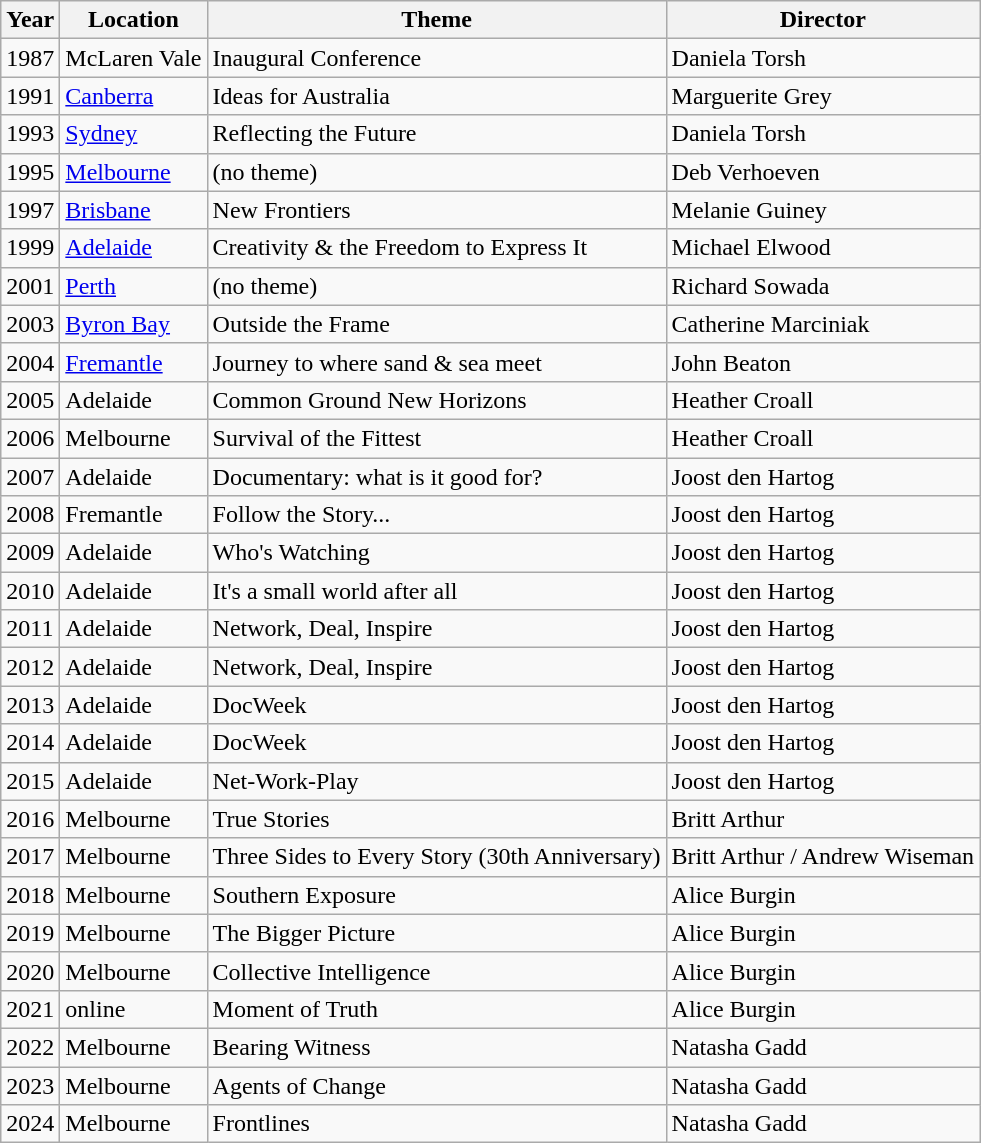<table class="wikitable">
<tr>
<th>Year</th>
<th>Location</th>
<th>Theme</th>
<th>Director</th>
</tr>
<tr>
<td>1987</td>
<td>McLaren Vale</td>
<td>Inaugural Conference</td>
<td>Daniela Torsh</td>
</tr>
<tr>
<td>1991</td>
<td><a href='#'>Canberra</a></td>
<td>Ideas for Australia</td>
<td>Marguerite Grey</td>
</tr>
<tr>
<td>1993</td>
<td><a href='#'>Sydney</a></td>
<td>Reflecting the Future</td>
<td>Daniela Torsh</td>
</tr>
<tr>
<td>1995</td>
<td><a href='#'>Melbourne</a></td>
<td>(no theme)</td>
<td>Deb Verhoeven</td>
</tr>
<tr>
<td>1997</td>
<td><a href='#'>Brisbane</a></td>
<td>New Frontiers</td>
<td>Melanie Guiney</td>
</tr>
<tr>
<td>1999</td>
<td><a href='#'>Adelaide</a></td>
<td>Creativity & the Freedom to Express It</td>
<td>Michael Elwood</td>
</tr>
<tr>
<td>2001</td>
<td><a href='#'>Perth</a></td>
<td>(no theme)</td>
<td>Richard Sowada</td>
</tr>
<tr>
<td>2003</td>
<td><a href='#'>Byron Bay</a></td>
<td>Outside the Frame</td>
<td>Catherine Marciniak</td>
</tr>
<tr>
<td>2004</td>
<td><a href='#'>Fremantle</a></td>
<td>Journey to where sand & sea meet</td>
<td>John Beaton</td>
</tr>
<tr>
<td>2005</td>
<td>Adelaide</td>
<td>Common Ground New Horizons</td>
<td>Heather Croall</td>
</tr>
<tr>
<td>2006</td>
<td>Melbourne</td>
<td>Survival of the Fittest</td>
<td>Heather Croall</td>
</tr>
<tr>
<td>2007</td>
<td>Adelaide</td>
<td>Documentary: what is it good for?</td>
<td>Joost den Hartog</td>
</tr>
<tr>
<td>2008</td>
<td>Fremantle</td>
<td>Follow the Story...</td>
<td>Joost den Hartog</td>
</tr>
<tr>
<td>2009</td>
<td>Adelaide</td>
<td>Who's Watching</td>
<td>Joost den Hartog</td>
</tr>
<tr>
<td>2010</td>
<td>Adelaide</td>
<td>It's a small world after all</td>
<td>Joost den Hartog</td>
</tr>
<tr>
<td>2011</td>
<td>Adelaide</td>
<td>Network, Deal, Inspire</td>
<td>Joost den Hartog</td>
</tr>
<tr>
<td>2012</td>
<td>Adelaide</td>
<td>Network, Deal, Inspire</td>
<td>Joost den Hartog</td>
</tr>
<tr>
<td>2013</td>
<td>Adelaide</td>
<td>DocWeek</td>
<td>Joost den Hartog</td>
</tr>
<tr>
<td>2014</td>
<td>Adelaide</td>
<td>DocWeek</td>
<td>Joost den Hartog</td>
</tr>
<tr>
<td>2015</td>
<td>Adelaide</td>
<td>Net-Work-Play</td>
<td>Joost den Hartog</td>
</tr>
<tr>
<td>2016</td>
<td>Melbourne</td>
<td>True Stories</td>
<td>Britt Arthur</td>
</tr>
<tr>
<td>2017</td>
<td>Melbourne</td>
<td>Three Sides to Every Story (30th Anniversary)</td>
<td>Britt Arthur / Andrew Wiseman</td>
</tr>
<tr>
<td>2018</td>
<td>Melbourne</td>
<td>Southern Exposure</td>
<td>Alice Burgin</td>
</tr>
<tr>
<td>2019</td>
<td>Melbourne</td>
<td>The Bigger Picture</td>
<td>Alice Burgin</td>
</tr>
<tr>
<td>2020</td>
<td>Melbourne</td>
<td>Collective Intelligence</td>
<td>Alice Burgin</td>
</tr>
<tr>
<td>2021</td>
<td>online</td>
<td>Moment of Truth</td>
<td>Alice Burgin</td>
</tr>
<tr>
<td>2022</td>
<td>Melbourne</td>
<td>Bearing Witness</td>
<td>Natasha Gadd</td>
</tr>
<tr>
<td>2023</td>
<td>Melbourne</td>
<td>Agents of Change</td>
<td>Natasha Gadd</td>
</tr>
<tr>
<td>2024</td>
<td>Melbourne</td>
<td>Frontlines</td>
<td>Natasha Gadd </td>
</tr>
</table>
